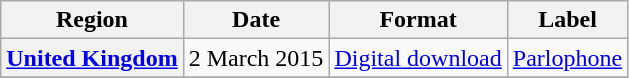<table class="wikitable sortable plainrowheaders">
<tr>
<th scope="col">Region</th>
<th scope="col">Date</th>
<th scope="col">Format</th>
<th scope="col">Label</th>
</tr>
<tr>
<th scope="row"><a href='#'>United Kingdom</a></th>
<td>2 March 2015</td>
<td><a href='#'>Digital download</a></td>
<td><a href='#'>Parlophone</a></td>
</tr>
<tr>
</tr>
</table>
